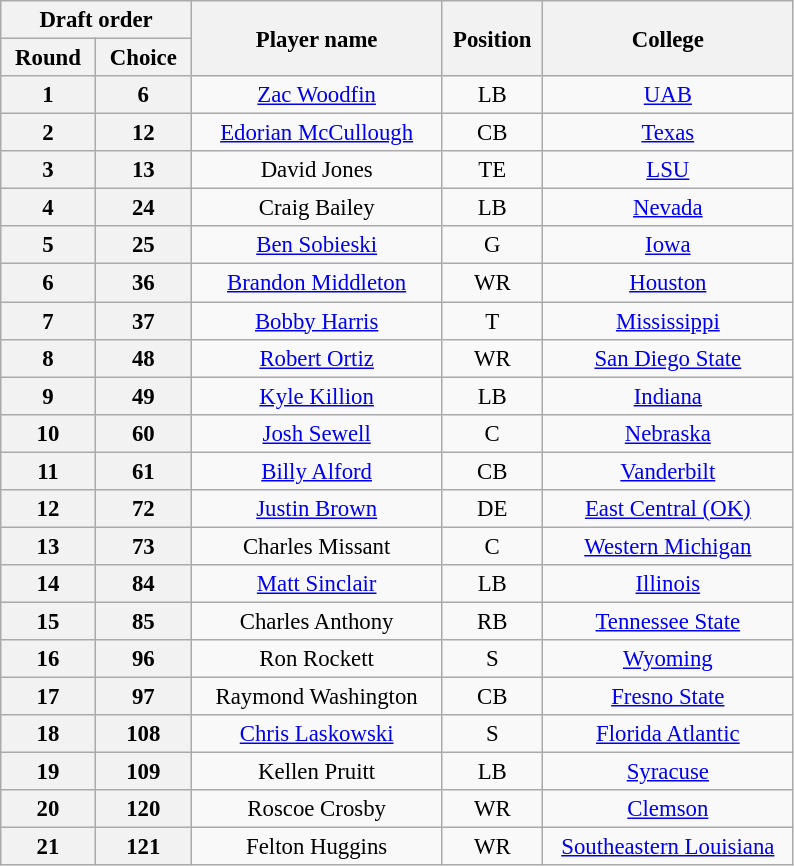<table class="wikitable" style="font-size:95%; text-align:center">
<tr>
<th width="120" colspan="2">Draft order</th>
<th width="160" rowspan="2">Player name</th>
<th width="60"  rowspan="2">Position</th>
<th width="160" rowspan="2">College</th>
</tr>
<tr>
<th>Round</th>
<th>Choice</th>
</tr>
<tr>
<th>1</th>
<th>6</th>
<td><a href='#'>Zac Woodfin</a></td>
<td>LB</td>
<td><a href='#'>UAB</a></td>
</tr>
<tr>
<th>2</th>
<th>12</th>
<td><a href='#'>Edorian McCullough</a></td>
<td>CB</td>
<td><a href='#'>Texas</a></td>
</tr>
<tr>
<th>3</th>
<th>13</th>
<td>David Jones</td>
<td>TE</td>
<td><a href='#'>LSU</a></td>
</tr>
<tr>
<th>4</th>
<th>24</th>
<td>Craig Bailey</td>
<td>LB</td>
<td><a href='#'>Nevada</a></td>
</tr>
<tr>
<th>5</th>
<th>25</th>
<td><a href='#'>Ben Sobieski</a></td>
<td>G</td>
<td><a href='#'>Iowa</a></td>
</tr>
<tr>
<th>6</th>
<th>36</th>
<td><a href='#'>Brandon Middleton</a></td>
<td>WR</td>
<td><a href='#'>Houston</a></td>
</tr>
<tr>
<th>7</th>
<th>37</th>
<td><a href='#'>Bobby Harris</a></td>
<td>T</td>
<td><a href='#'>Mississippi</a></td>
</tr>
<tr>
<th>8</th>
<th>48</th>
<td><a href='#'>Robert Ortiz</a></td>
<td>WR</td>
<td><a href='#'>San Diego State</a></td>
</tr>
<tr>
<th>9</th>
<th>49</th>
<td><a href='#'>Kyle Killion</a></td>
<td>LB</td>
<td><a href='#'>Indiana</a></td>
</tr>
<tr>
<th>10</th>
<th>60</th>
<td><a href='#'>Josh Sewell</a></td>
<td>C</td>
<td><a href='#'>Nebraska</a></td>
</tr>
<tr>
<th>11</th>
<th>61</th>
<td><a href='#'>Billy Alford</a></td>
<td>CB</td>
<td><a href='#'>Vanderbilt</a></td>
</tr>
<tr>
<th>12</th>
<th>72</th>
<td><a href='#'>Justin Brown</a></td>
<td>DE</td>
<td><a href='#'>East Central (OK)</a></td>
</tr>
<tr>
<th>13</th>
<th>73</th>
<td>Charles Missant</td>
<td>C</td>
<td><a href='#'>Western Michigan</a></td>
</tr>
<tr>
<th>14</th>
<th>84</th>
<td><a href='#'>Matt Sinclair</a></td>
<td>LB</td>
<td><a href='#'>Illinois</a></td>
</tr>
<tr>
<th>15</th>
<th>85</th>
<td>Charles Anthony</td>
<td>RB</td>
<td><a href='#'>Tennessee State</a></td>
</tr>
<tr>
<th>16</th>
<th>96</th>
<td>Ron Rockett</td>
<td>S</td>
<td><a href='#'>Wyoming</a></td>
</tr>
<tr>
<th>17</th>
<th>97</th>
<td>Raymond Washington</td>
<td>CB</td>
<td><a href='#'>Fresno State</a></td>
</tr>
<tr>
<th>18</th>
<th>108</th>
<td><a href='#'>Chris Laskowski</a></td>
<td>S</td>
<td><a href='#'>Florida Atlantic</a></td>
</tr>
<tr>
<th>19</th>
<th>109</th>
<td>Kellen Pruitt</td>
<td>LB</td>
<td><a href='#'>Syracuse</a></td>
</tr>
<tr>
<th>20</th>
<th>120</th>
<td>Roscoe Crosby</td>
<td>WR</td>
<td><a href='#'>Clemson</a></td>
</tr>
<tr>
<th>21</th>
<th>121</th>
<td>Felton Huggins</td>
<td>WR</td>
<td><a href='#'>Southeastern Louisiana</a></td>
</tr>
</table>
